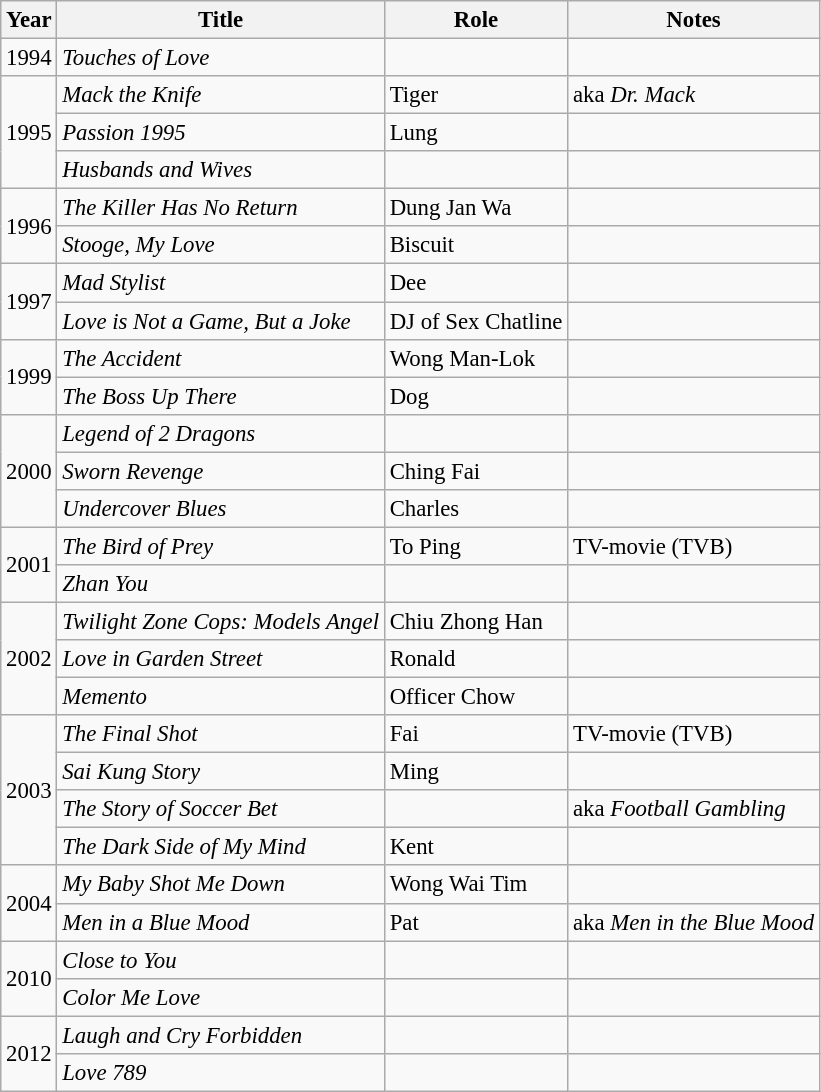<table class="wikitable" style="font-size: 95%;">
<tr>
<th>Year</th>
<th>Title</th>
<th>Role</th>
<th>Notes</th>
</tr>
<tr>
<td>1994</td>
<td><em>Touches of Love</em></td>
<td></td>
<td></td>
</tr>
<tr>
<td rowspan=3>1995</td>
<td><em>Mack the Knife</em></td>
<td>Tiger</td>
<td>aka <em>Dr. Mack</em></td>
</tr>
<tr>
<td><em>Passion 1995</em></td>
<td>Lung</td>
<td></td>
</tr>
<tr>
<td><em>Husbands and Wives</em></td>
<td></td>
<td></td>
</tr>
<tr>
<td rowspan=2>1996</td>
<td><em>The Killer Has No Return</em></td>
<td>Dung Jan Wa</td>
<td></td>
</tr>
<tr>
<td><em>Stooge, My Love</em></td>
<td>Biscuit</td>
<td></td>
</tr>
<tr>
<td rowspan=2>1997</td>
<td><em>Mad Stylist</em></td>
<td>Dee</td>
<td></td>
</tr>
<tr>
<td><em>Love is Not a Game, But a Joke</em></td>
<td>DJ of Sex Chatline</td>
<td></td>
</tr>
<tr>
<td rowspan=2>1999</td>
<td><em>The Accident</em></td>
<td>Wong Man-Lok</td>
<td></td>
</tr>
<tr>
<td><em>The Boss Up There</em></td>
<td>Dog</td>
<td></td>
</tr>
<tr>
<td rowspan=3>2000</td>
<td><em>Legend of 2 Dragons</em></td>
<td></td>
<td></td>
</tr>
<tr>
<td><em>Sworn Revenge</em></td>
<td>Ching Fai</td>
<td></td>
</tr>
<tr>
<td><em>Undercover Blues</em></td>
<td>Charles</td>
<td></td>
</tr>
<tr>
<td rowspan=2>2001</td>
<td><em>The Bird of Prey</em></td>
<td>To Ping</td>
<td>TV-movie (TVB)</td>
</tr>
<tr>
<td><em>Zhan You</em></td>
<td></td>
<td></td>
</tr>
<tr>
<td rowspan=3>2002</td>
<td><em>Twilight Zone Cops: Models Angel</em></td>
<td>Chiu Zhong Han</td>
<td></td>
</tr>
<tr>
<td><em>Love in Garden Street</em></td>
<td>Ronald</td>
<td></td>
</tr>
<tr>
<td><em>Memento</em></td>
<td>Officer Chow</td>
<td></td>
</tr>
<tr>
<td rowspan=4>2003</td>
<td><em>The Final Shot</em></td>
<td>Fai</td>
<td>TV-movie (TVB)</td>
</tr>
<tr>
<td><em>Sai Kung Story</em></td>
<td>Ming</td>
<td></td>
</tr>
<tr>
<td><em>The Story of Soccer Bet</em></td>
<td></td>
<td>aka <em>Football Gambling</em></td>
</tr>
<tr>
<td><em>The Dark Side of My Mind</em></td>
<td>Kent</td>
<td></td>
</tr>
<tr>
<td rowspan=2>2004</td>
<td><em>My Baby Shot Me Down</em></td>
<td>Wong Wai Tim</td>
<td></td>
</tr>
<tr>
<td><em>Men in a Blue Mood</em></td>
<td>Pat</td>
<td>aka <em>Men in the Blue Mood</em></td>
</tr>
<tr>
<td rowspan=2>2010</td>
<td><em>Close to You</em></td>
<td></td>
<td></td>
</tr>
<tr>
<td><em>Color Me Love</em></td>
<td></td>
<td></td>
</tr>
<tr>
<td rowspan=2>2012</td>
<td><em>Laugh and Cry Forbidden</em></td>
<td></td>
<td></td>
</tr>
<tr>
<td><em>Love 789</em></td>
<td></td>
<td></td>
</tr>
</table>
